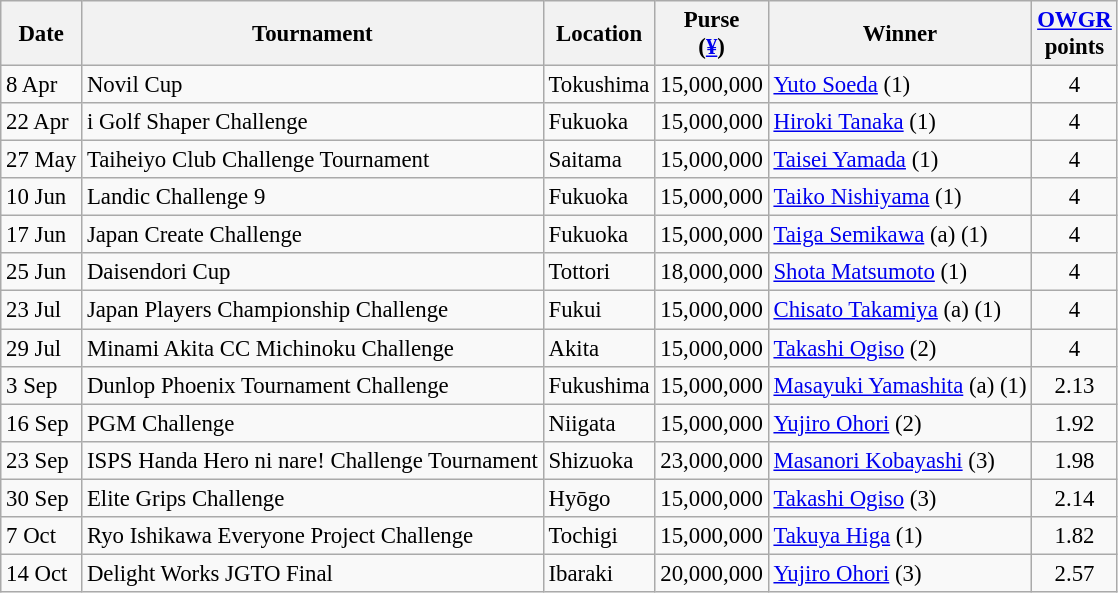<table class="wikitable" style="font-size:95%">
<tr>
<th>Date</th>
<th>Tournament</th>
<th>Location</th>
<th>Purse<br>(<a href='#'>¥</a>)</th>
<th>Winner</th>
<th><a href='#'>OWGR</a><br>points</th>
</tr>
<tr>
<td>8 Apr</td>
<td>Novil Cup</td>
<td>Tokushima</td>
<td align=right>15,000,000</td>
<td> <a href='#'>Yuto Soeda</a> (1)</td>
<td align=center>4</td>
</tr>
<tr>
<td>22 Apr</td>
<td>i Golf Shaper Challenge</td>
<td>Fukuoka</td>
<td align=right>15,000,000</td>
<td> <a href='#'>Hiroki Tanaka</a> (1)</td>
<td align=center>4</td>
</tr>
<tr>
<td>27 May</td>
<td>Taiheiyo Club Challenge Tournament</td>
<td>Saitama</td>
<td align=right>15,000,000</td>
<td> <a href='#'>Taisei Yamada</a> (1)</td>
<td align=center>4</td>
</tr>
<tr>
<td>10 Jun</td>
<td>Landic Challenge 9</td>
<td>Fukuoka</td>
<td align=right>15,000,000</td>
<td> <a href='#'>Taiko Nishiyama</a> (1)</td>
<td align=center>4</td>
</tr>
<tr>
<td>17 Jun</td>
<td>Japan Create Challenge</td>
<td>Fukuoka</td>
<td align=right>15,000,000</td>
<td> <a href='#'>Taiga Semikawa</a> (a) (1)</td>
<td align=center>4</td>
</tr>
<tr>
<td>25 Jun</td>
<td>Daisendori Cup</td>
<td>Tottori</td>
<td align=right>18,000,000</td>
<td> <a href='#'>Shota Matsumoto</a> (1)</td>
<td align=center>4</td>
</tr>
<tr>
<td>23 Jul</td>
<td>Japan Players Championship Challenge</td>
<td>Fukui</td>
<td align=right>15,000,000</td>
<td> <a href='#'>Chisato Takamiya</a> (a) (1)</td>
<td align=center>4</td>
</tr>
<tr>
<td>29 Jul</td>
<td>Minami Akita CC Michinoku Challenge</td>
<td>Akita</td>
<td align=right>15,000,000</td>
<td> <a href='#'>Takashi Ogiso</a> (2)</td>
<td align=center>4</td>
</tr>
<tr>
<td>3 Sep</td>
<td>Dunlop Phoenix Tournament Challenge</td>
<td>Fukushima</td>
<td align=right>15,000,000</td>
<td> <a href='#'>Masayuki Yamashita</a> (a) (1)</td>
<td align=center>2.13</td>
</tr>
<tr>
<td>16 Sep</td>
<td>PGM Challenge</td>
<td>Niigata</td>
<td align=right>15,000,000</td>
<td> <a href='#'>Yujiro Ohori</a> (2)</td>
<td align=center>1.92</td>
</tr>
<tr>
<td>23 Sep</td>
<td>ISPS Handa Hero ni nare! Challenge Tournament</td>
<td>Shizuoka</td>
<td align=right>23,000,000</td>
<td> <a href='#'>Masanori Kobayashi</a> (3)</td>
<td align=center>1.98</td>
</tr>
<tr>
<td>30 Sep</td>
<td>Elite Grips Challenge</td>
<td>Hyōgo</td>
<td align=right>15,000,000</td>
<td> <a href='#'>Takashi Ogiso</a> (3)</td>
<td align=center>2.14</td>
</tr>
<tr>
<td>7 Oct</td>
<td>Ryo Ishikawa Everyone Project Challenge</td>
<td>Tochigi</td>
<td align=right>15,000,000</td>
<td> <a href='#'>Takuya Higa</a> (1)</td>
<td align=center>1.82</td>
</tr>
<tr>
<td>14 Oct</td>
<td>Delight Works JGTO Final</td>
<td>Ibaraki</td>
<td align=right>20,000,000</td>
<td> <a href='#'>Yujiro Ohori</a> (3)</td>
<td align=center>2.57</td>
</tr>
</table>
